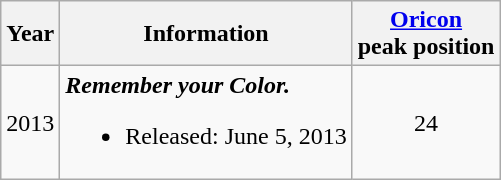<table class="wikitable">
<tr>
<th>Year</th>
<th>Information</th>
<th colspan="1"><a href='#'>Oricon</a><br> peak position</th>
</tr>
<tr>
<td>2013</td>
<td><strong><em>Remember your Color.</em></strong><br><ul><li>Released: June 5, 2013</li></ul></td>
<td align="center">24</td>
</tr>
</table>
